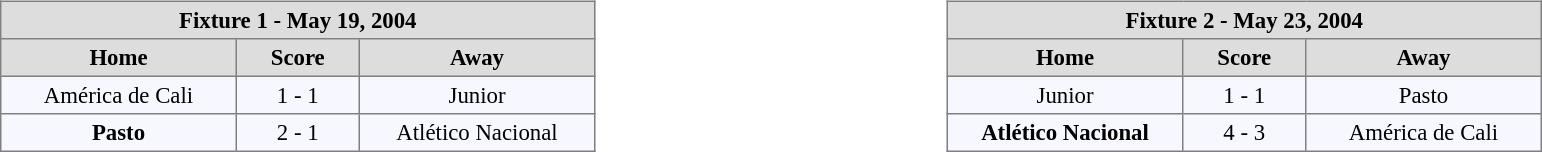<table width=100%>
<tr>
<td valign=top width=50% align=left><br><table align=center bgcolor="#f7f8ff" cellpadding="3" cellspacing="0" border="1" style="font-size: 95%; border: gray solid 1px; border-collapse: collapse;">
<tr align=center bgcolor=#DDDDDD style="color:black;">
<th colspan=3 align=center>Fixture 1 - May 19, 2004</th>
</tr>
<tr align=center bgcolor=#DDDDDD style="color:black;">
<th width="150">Home</th>
<th width="75">Score</th>
<th width="150">Away</th>
</tr>
<tr align=center>
<td>América de Cali</td>
<td>1 - 1</td>
<td>Junior</td>
</tr>
<tr align=center>
<td><strong>Pasto</strong></td>
<td>2 - 1</td>
<td>Atlético Nacional</td>
</tr>
</table>
</td>
<td valign=top width=50% align=left><br><table align=center bgcolor="#f7f8ff" cellpadding="3" cellspacing="0" border="1" style="font-size: 95%; border: gray solid 1px; border-collapse: collapse;">
<tr align=center bgcolor=#DDDDDD style="color:black;">
<th colspan=3 align=center>Fixture 2 - May 23, 2004</th>
</tr>
<tr align=center bgcolor=#DDDDDD style="color:black;">
<th width="150">Home</th>
<th width="75">Score</th>
<th width="150">Away</th>
</tr>
<tr align=center>
<td>Junior</td>
<td>1 - 1</td>
<td>Pasto</td>
</tr>
<tr align=center>
<td><strong>Atlético Nacional</strong></td>
<td>4 - 3</td>
<td>América de Cali</td>
</tr>
</table>
</td>
</tr>
</table>
